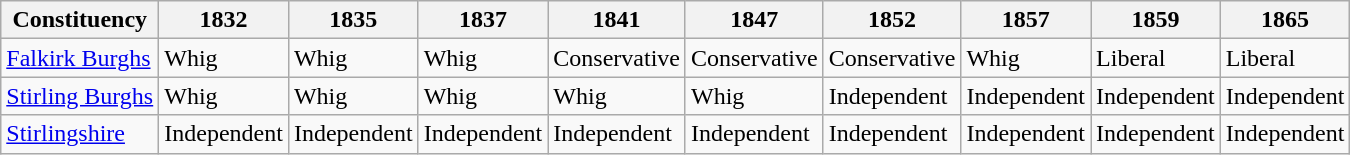<table class=wikitable sortable>
<tr>
<th>Constituency</th>
<th>1832</th>
<th>1835</th>
<th>1837</th>
<th>1841</th>
<th>1847</th>
<th>1852</th>
<th>1857</th>
<th>1859</th>
<th>1865</th>
</tr>
<tr>
<td><a href='#'>Falkirk Burghs</a></td>
<td bgcolor=>Whig</td>
<td bgcolor=>Whig</td>
<td bgcolor=>Whig</td>
<td bgcolor=>Conservative</td>
<td bgcolor=>Conservative</td>
<td bgcolor=>Conservative</td>
<td bgcolor=>Whig</td>
<td bgcolor=>Liberal</td>
<td bgcolor=>Liberal</td>
</tr>
<tr>
<td><a href='#'>Stirling Burghs</a></td>
<td bgcolor=>Whig</td>
<td bgcolor=>Whig</td>
<td bgcolor=>Whig</td>
<td bgcolor=>Whig</td>
<td bgcolor=>Whig</td>
<td bgcolor=>Independent</td>
<td bgcolor=>Independent</td>
<td bgcolor=>Independent</td>
<td bgcolor=>Independent</td>
</tr>
<tr>
<td><a href='#'>Stirlingshire</a></td>
<td bgcolor=>Independent</td>
<td bgcolor=>Independent</td>
<td bgcolor=>Independent</td>
<td bgcolor=>Independent</td>
<td bgcolor=>Independent</td>
<td bgcolor=>Independent</td>
<td bgcolor=>Independent</td>
<td bgcolor=>Independent</td>
<td bgcolor=>Independent</td>
</tr>
</table>
